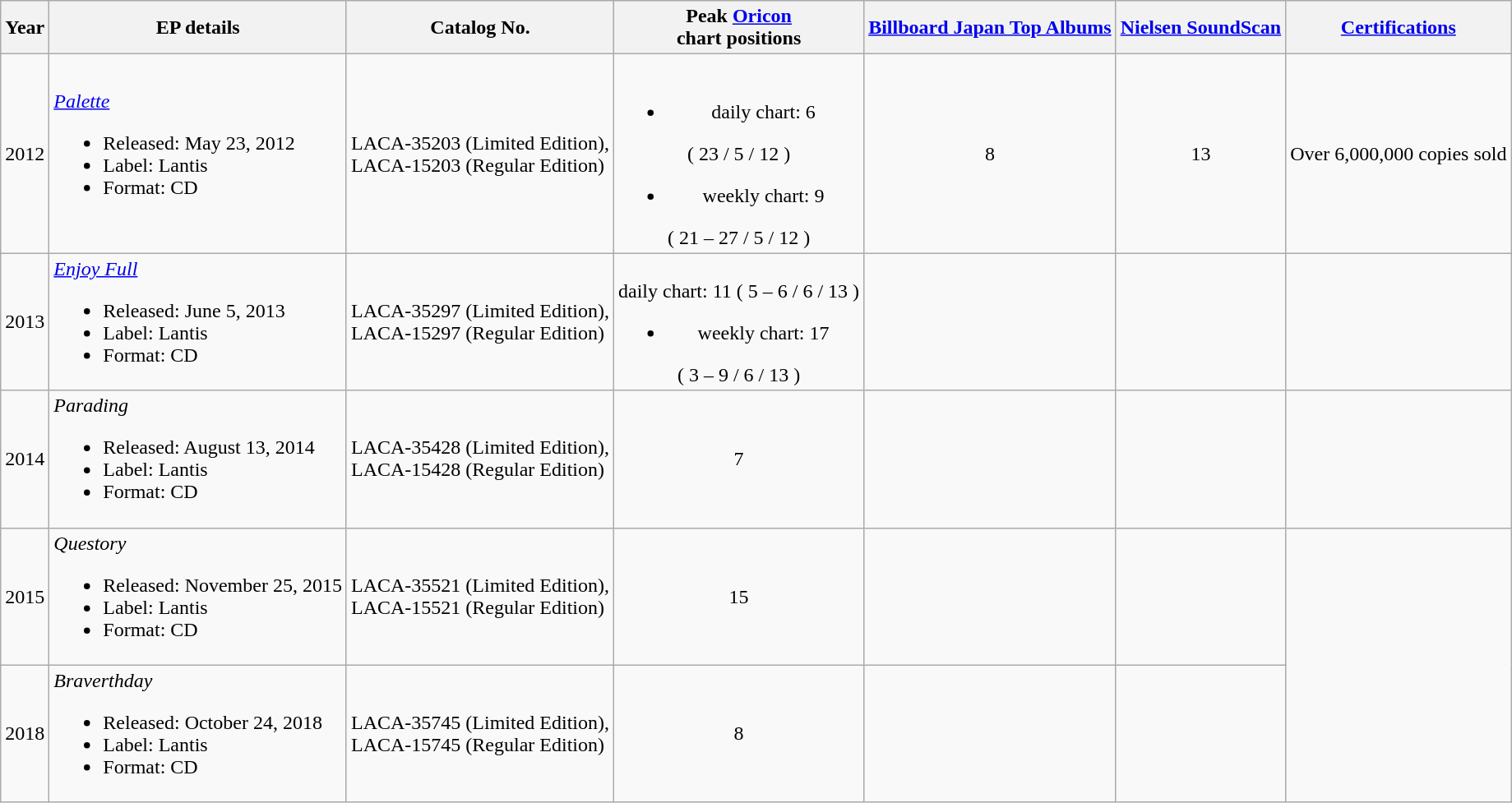<table class="wikitable">
<tr>
<th>Year</th>
<th>EP details</th>
<th>Catalog No.</th>
<th>Peak <a href='#'>Oricon</a><br> chart positions</th>
<th><a href='#'>Billboard Japan Top Albums</a></th>
<th><a href='#'>Nielsen SoundScan</a></th>
<th><a href='#'>Certifications</a></th>
</tr>
<tr>
<td>2012</td>
<td align="left"><em><a href='#'>Palette</a></em><br><ul><li>Released: May 23, 2012</li><li>Label: Lantis</li><li>Format: CD</li></ul></td>
<td>LACA-35203 (Limited Edition),<br>LACA-15203 (Regular Edition)</td>
<td align="center"><br><ul><li>daily chart: 6</li></ul>( 23 / 5 / 12 )<ul><li>weekly chart: 9</li></ul>( 21 – 27 / 5 / 12 )</td>
<td align="center">8</td>
<td align="center">13</td>
<td>Over 6,000,000 copies sold</td>
</tr>
<tr>
<td>2013</td>
<td align="left"><em><a href='#'>Enjoy Full</a></em><br><ul><li>Released: June 5, 2013</li><li>Label: Lantis</li><li>Format: CD</li></ul></td>
<td>LACA-35297 (Limited Edition),<br>LACA-15297 (Regular Edition)</td>
<td align="center"><br>daily chart: 11
( 5 – 6 / 6 / 13 )<ul><li>weekly chart: 17</li></ul>( 3 – 9  / 6 / 13 )</td>
<td></td>
<td></td>
<td></td>
</tr>
<tr>
<td>2014</td>
<td align="left"><em>Parading</em><br><ul><li>Released: August 13, 2014</li><li>Label: Lantis</li><li>Format: CD</li></ul></td>
<td>LACA-35428 (Limited Edition),<br>LACA-15428 (Regular Edition)</td>
<td align="center">7</td>
<td></td>
<td></td>
<td></td>
</tr>
<tr>
<td>2015</td>
<td align="left"><em>Questory</em><br><ul><li>Released: November 25, 2015</li><li>Label: Lantis</li><li>Format: CD</li></ul></td>
<td>LACA-35521 (Limited Edition),<br>LACA-15521 (Regular Edition)</td>
<td align="center">15</td>
<td></td>
<td></td>
</tr>
<tr>
<td>2018</td>
<td align="left"><em>Braverthday</em><br><ul><li>Released: October 24, 2018</li><li>Label: Lantis</li><li>Format: CD</li></ul></td>
<td>LACA-35745 (Limited Edition),<br>LACA-15745 (Regular Edition)</td>
<td align="center">8</td>
<td></td>
<td></td>
</tr>
</table>
